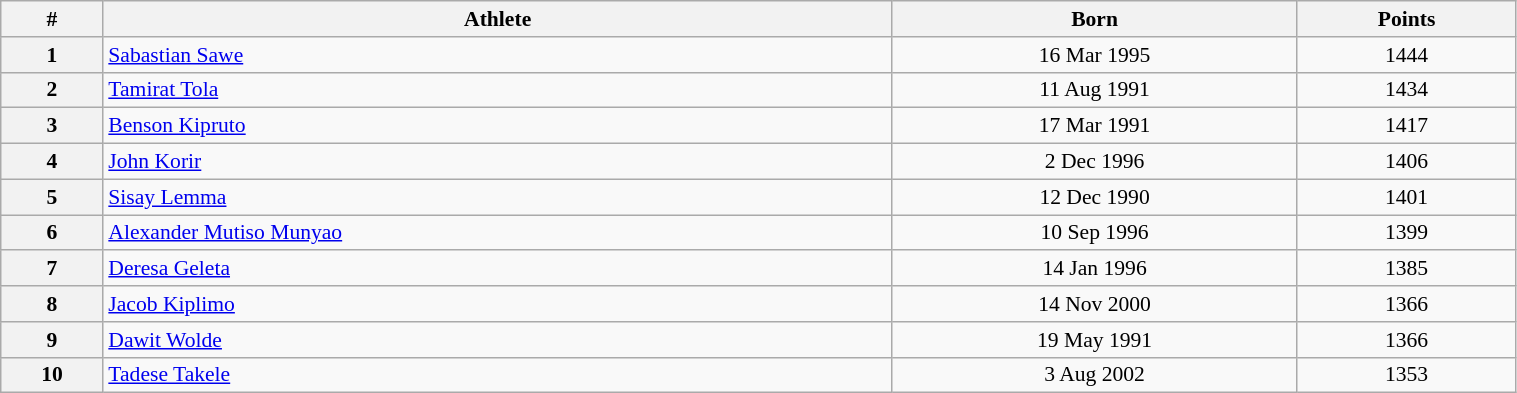<table class="wikitable" width=80% style="font-size:90%; text-align:center;">
<tr>
<th>#</th>
<th>Athlete</th>
<th>Born</th>
<th>Points</th>
</tr>
<tr>
<th>1</th>
<td align=left> <a href='#'>Sabastian Sawe</a></td>
<td>16 Mar 1995</td>
<td>1444</td>
</tr>
<tr>
<th>2</th>
<td align=left> <a href='#'>Tamirat Tola</a></td>
<td>11 Aug 1991</td>
<td>1434</td>
</tr>
<tr>
<th>3</th>
<td align=left> <a href='#'>Benson Kipruto</a></td>
<td>17 Mar 1991</td>
<td>1417</td>
</tr>
<tr>
<th>4</th>
<td align=left> <a href='#'>John Korir</a></td>
<td>2 Dec 1996</td>
<td>1406</td>
</tr>
<tr>
<th>5</th>
<td align=left> <a href='#'>Sisay Lemma</a></td>
<td>12 Dec 1990</td>
<td>1401</td>
</tr>
<tr>
<th>6</th>
<td align=left> <a href='#'>Alexander Mutiso Munyao</a></td>
<td>10 Sep 1996</td>
<td>1399</td>
</tr>
<tr>
<th>7</th>
<td align=left> <a href='#'>Deresa Geleta</a></td>
<td>14 Jan 1996</td>
<td>1385</td>
</tr>
<tr>
<th>8</th>
<td align=left> <a href='#'>Jacob Kiplimo</a></td>
<td>14 Nov 2000</td>
<td>1366</td>
</tr>
<tr>
<th>9</th>
<td align=left> <a href='#'>Dawit Wolde</a></td>
<td>19 May 1991</td>
<td>1366</td>
</tr>
<tr>
<th>10</th>
<td align=left> <a href='#'>Tadese Takele</a></td>
<td>3 Aug 2002</td>
<td>1353</td>
</tr>
</table>
